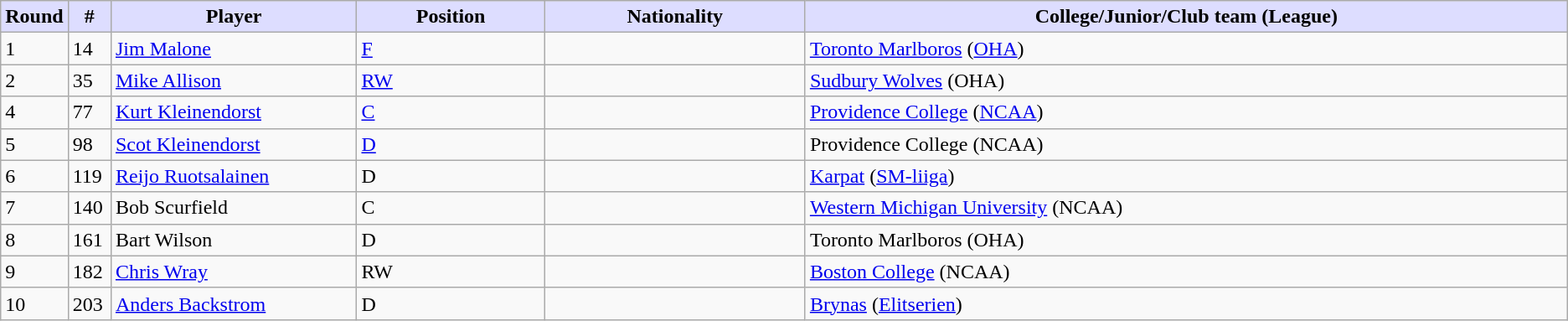<table class="wikitable">
<tr>
<th style="background:#ddf; width:2.00%;">Round</th>
<th style="background:#ddf; width:2.75%;">#</th>
<th style="background:#ddf; width:16.0%;">Player</th>
<th style="background:#ddf; width:12.25%;">Position</th>
<th style="background:#ddf; width:17.0%;">Nationality</th>
<th style="background:#ddf; width:100.0%;">College/Junior/Club team (League)</th>
</tr>
<tr>
<td>1</td>
<td>14</td>
<td><a href='#'>Jim Malone</a></td>
<td><a href='#'>F</a></td>
<td></td>
<td><a href='#'>Toronto Marlboros</a> (<a href='#'>OHA</a>)</td>
</tr>
<tr>
<td>2</td>
<td>35</td>
<td><a href='#'>Mike Allison</a></td>
<td><a href='#'>RW</a></td>
<td></td>
<td><a href='#'>Sudbury Wolves</a> (OHA)</td>
</tr>
<tr>
<td>4</td>
<td>77</td>
<td><a href='#'>Kurt Kleinendorst</a></td>
<td><a href='#'>C</a></td>
<td></td>
<td><a href='#'>Providence College</a> (<a href='#'>NCAA</a>)</td>
</tr>
<tr>
<td>5</td>
<td>98</td>
<td><a href='#'>Scot Kleinendorst</a></td>
<td><a href='#'>D</a></td>
<td></td>
<td>Providence College (NCAA)</td>
</tr>
<tr>
<td>6</td>
<td>119</td>
<td><a href='#'>Reijo Ruotsalainen</a></td>
<td>D</td>
<td></td>
<td><a href='#'>Karpat</a> (<a href='#'>SM-liiga</a>)</td>
</tr>
<tr>
<td>7</td>
<td>140</td>
<td>Bob Scurfield</td>
<td>C</td>
<td></td>
<td><a href='#'>Western Michigan University</a> (NCAA)</td>
</tr>
<tr>
<td>8</td>
<td>161</td>
<td>Bart Wilson</td>
<td>D</td>
<td></td>
<td>Toronto Marlboros (OHA)</td>
</tr>
<tr>
<td>9</td>
<td>182</td>
<td><a href='#'>Chris Wray</a></td>
<td>RW</td>
<td></td>
<td><a href='#'>Boston College</a> (NCAA)</td>
</tr>
<tr>
<td>10</td>
<td>203</td>
<td><a href='#'>Anders Backstrom</a></td>
<td>D</td>
<td></td>
<td><a href='#'>Brynas</a> (<a href='#'>Elitserien</a>)</td>
</tr>
</table>
